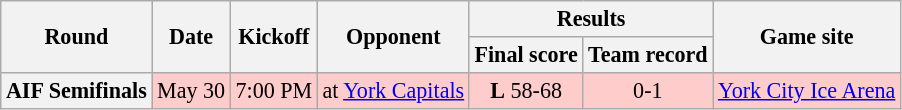<table class="wikitable" style="font-size: 92%;" "align=center">
<tr>
<th rowspan="2">Round</th>
<th rowspan="2">Date</th>
<th rowspan="2">Kickoff</th>
<th rowspan="2">Opponent</th>
<th colspan="2">Results</th>
<th rowspan="2">Game site</th>
</tr>
<tr>
<th>Final score</th>
<th>Team record</th>
</tr>
<tr style="background:#fcc">
<th>AIF Semifinals</th>
<td style="text-align:center;">May 30</td>
<td style="text-align:center;">7:00 PM</td>
<td style="text-align:center;">at <a href='#'>York Capitals</a></td>
<td style="text-align:center;"><strong>L</strong> 58-68</td>
<td style="text-align:center;">0-1</td>
<td style="text-align:center;"><a href='#'>York City Ice Arena</a></td>
</tr>
</table>
